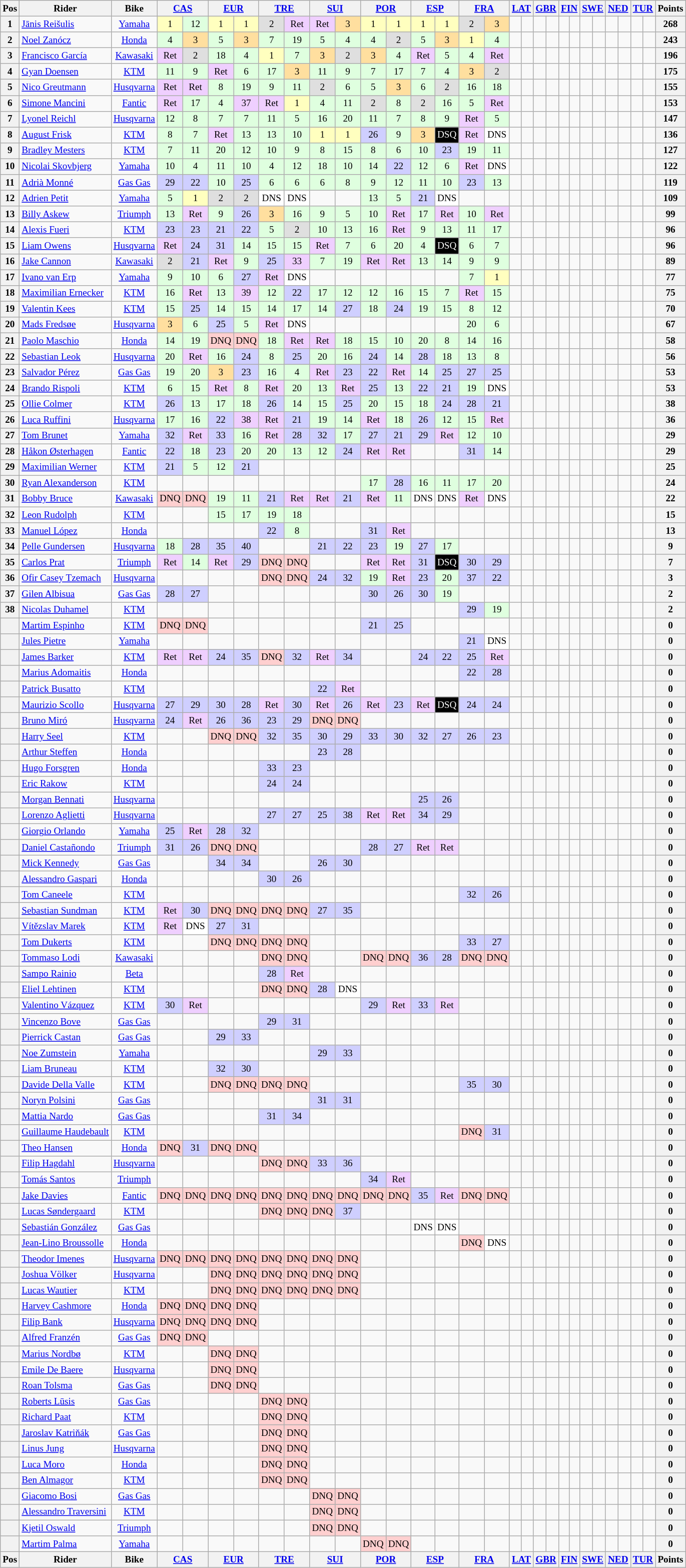<table class="wikitable" style="font-size: 80%; text-align:center">
<tr valign="top">
<th valign="middle">Pos</th>
<th valign="middle">Rider</th>
<th valign="middle">Bike</th>
<th colspan=2><a href='#'>CAS</a><br></th>
<th colspan=2><a href='#'>EUR</a><br></th>
<th colspan=2><a href='#'>TRE</a><br></th>
<th colspan=2><a href='#'>SUI</a><br></th>
<th colspan=2><a href='#'>POR</a><br></th>
<th colspan=2><a href='#'>ESP</a><br></th>
<th colspan=2><a href='#'>FRA</a><br></th>
<th colspan=2><a href='#'>LAT</a><br></th>
<th colspan=2><a href='#'>GBR</a><br></th>
<th colspan=2><a href='#'>FIN</a><br></th>
<th colspan=2><a href='#'>SWE</a><br></th>
<th colspan=2><a href='#'>NED</a><br></th>
<th colspan=2><a href='#'>TUR</a><br></th>
<th valign="middle">Points</th>
</tr>
<tr>
<th>1</th>
<td align=left> <a href='#'>Jānis Reišulis</a></td>
<td><a href='#'>Yamaha</a></td>
<td style="background:#ffffbf;">1</td>
<td style="background:#dfffdf;">12</td>
<td style="background:#ffffbf;">1</td>
<td style="background:#ffffbf;">1</td>
<td style="background:#dfdfdf;">2</td>
<td style="background:#efcfff;">Ret</td>
<td style="background:#efcfff;">Ret</td>
<td style="background:#ffdf9f;">3</td>
<td style="background:#ffffbf;">1</td>
<td style="background:#ffffbf;">1</td>
<td style="background:#ffffbf;">1</td>
<td style="background:#ffffbf;">1</td>
<td style="background:#dfdfdf;">2</td>
<td style="background:#ffdf9f;">3</td>
<td></td>
<td></td>
<td></td>
<td></td>
<td></td>
<td></td>
<td></td>
<td></td>
<td></td>
<td></td>
<td></td>
<td></td>
<th>268</th>
</tr>
<tr>
<th>2</th>
<td align=left> <a href='#'>Noel Zanócz</a></td>
<td><a href='#'>Honda</a></td>
<td style="background:#dfffdf;">4</td>
<td style="background:#ffdf9f;">3</td>
<td style="background:#dfffdf;">5</td>
<td style="background:#ffdf9f;">3</td>
<td style="background:#dfffdf;">7</td>
<td style="background:#dfffdf;">19</td>
<td style="background:#dfffdf;">5</td>
<td style="background:#dfffdf;">4</td>
<td style="background:#dfffdf;">4</td>
<td style="background:#dfdfdf;">2</td>
<td style="background:#dfffdf;">5</td>
<td style="background:#ffdf9f;">3</td>
<td style="background:#ffffbf;">1</td>
<td style="background:#dfffdf;">4</td>
<td></td>
<td></td>
<td></td>
<td></td>
<td></td>
<td></td>
<td></td>
<td></td>
<td></td>
<td></td>
<td></td>
<td></td>
<th>243</th>
</tr>
<tr>
<th>3</th>
<td align=left> <a href='#'>Francisco García</a></td>
<td><a href='#'>Kawasaki</a></td>
<td style="background:#efcfff;">Ret</td>
<td style="background:#dfdfdf;">2</td>
<td style="background:#dfffdf;">18</td>
<td style="background:#dfffdf;">4</td>
<td style="background:#ffffbf;">1</td>
<td style="background:#dfffdf;">7</td>
<td style="background:#ffdf9f;">3</td>
<td style="background:#dfdfdf;">2</td>
<td style="background:#ffdf9f;">3</td>
<td style="background:#dfffdf;">4</td>
<td style="background:#efcfff;">Ret</td>
<td style="background:#dfffdf;">5</td>
<td style="background:#dfffdf;">4</td>
<td style="background:#efcfff;">Ret</td>
<td></td>
<td></td>
<td></td>
<td></td>
<td></td>
<td></td>
<td></td>
<td></td>
<td></td>
<td></td>
<td></td>
<td></td>
<th>196</th>
</tr>
<tr>
<th>4</th>
<td align=left> <a href='#'>Gyan Doensen</a></td>
<td><a href='#'>KTM</a></td>
<td style="background:#dfffdf;">11</td>
<td style="background:#dfffdf;">9</td>
<td style="background:#efcfff;">Ret</td>
<td style="background:#dfffdf;">6</td>
<td style="background:#dfffdf;">17</td>
<td style="background:#ffdf9f;">3</td>
<td style="background:#dfffdf;">11</td>
<td style="background:#dfffdf;">9</td>
<td style="background:#dfffdf;">7</td>
<td style="background:#dfffdf;">17</td>
<td style="background:#dfffdf;">7</td>
<td style="background:#dfffdf;">4</td>
<td style="background:#ffdf9f;">3</td>
<td style="background:#dfdfdf;">2</td>
<td></td>
<td></td>
<td></td>
<td></td>
<td></td>
<td></td>
<td></td>
<td></td>
<td></td>
<td></td>
<td></td>
<td></td>
<th>175</th>
</tr>
<tr>
<th>5</th>
<td align=left> <a href='#'>Nico Greutmann</a></td>
<td><a href='#'>Husqvarna</a></td>
<td style="background:#efcfff;">Ret</td>
<td style="background:#efcfff;">Ret</td>
<td style="background:#dfffdf;">8</td>
<td style="background:#dfffdf;">19</td>
<td style="background:#dfffdf;">9</td>
<td style="background:#dfffdf;">11</td>
<td style="background:#dfdfdf;">2</td>
<td style="background:#dfffdf;">6</td>
<td style="background:#dfffdf;">5</td>
<td style="background:#ffdf9f;">3</td>
<td style="background:#dfffdf;">6</td>
<td style="background:#dfdfdf;">2</td>
<td style="background:#dfffdf;">16</td>
<td style="background:#dfffdf;">18</td>
<td></td>
<td></td>
<td></td>
<td></td>
<td></td>
<td></td>
<td></td>
<td></td>
<td></td>
<td></td>
<td></td>
<td></td>
<th>155</th>
</tr>
<tr>
<th>6</th>
<td align=left> <a href='#'>Simone Mancini</a></td>
<td><a href='#'>Fantic</a></td>
<td style="background:#efcfff;">Ret</td>
<td style="background:#dfffdf;">17</td>
<td style="background:#dfffdf;">4</td>
<td style="background:#efcfff;">37</td>
<td style="background:#efcfff;">Ret</td>
<td style="background:#ffffbf;">1</td>
<td style="background:#dfffdf;">4</td>
<td style="background:#dfffdf;">11</td>
<td style="background:#dfdfdf;">2</td>
<td style="background:#dfffdf;">8</td>
<td style="background:#dfdfdf;">2</td>
<td style="background:#dfffdf;">16</td>
<td style="background:#dfffdf;">5</td>
<td style="background:#efcfff;">Ret</td>
<td></td>
<td></td>
<td></td>
<td></td>
<td></td>
<td></td>
<td></td>
<td></td>
<td></td>
<td></td>
<td></td>
<td></td>
<th>153</th>
</tr>
<tr>
<th>7</th>
<td align=left> <a href='#'>Lyonel Reichl</a></td>
<td><a href='#'>Husqvarna</a></td>
<td style="background:#dfffdf;">12</td>
<td style="background:#dfffdf;">8</td>
<td style="background:#dfffdf;">7</td>
<td style="background:#dfffdf;">7</td>
<td style="background:#dfffdf;">11</td>
<td style="background:#dfffdf;">5</td>
<td style="background:#dfffdf;">16</td>
<td style="background:#dfffdf;">20</td>
<td style="background:#dfffdf;">11</td>
<td style="background:#dfffdf;">7</td>
<td style="background:#dfffdf;">8</td>
<td style="background:#dfffdf;">9</td>
<td style="background:#efcfff;">Ret</td>
<td style="background:#dfffdf;">5</td>
<td></td>
<td></td>
<td></td>
<td></td>
<td></td>
<td></td>
<td></td>
<td></td>
<td></td>
<td></td>
<td></td>
<td></td>
<th>147</th>
</tr>
<tr>
<th>8</th>
<td align=left> <a href='#'>August Frisk</a></td>
<td><a href='#'>KTM</a></td>
<td style="background:#dfffdf;">8</td>
<td style="background:#dfffdf;">7</td>
<td style="background:#efcfff;">Ret</td>
<td style="background:#dfffdf;">13</td>
<td style="background:#dfffdf;">13</td>
<td style="background:#dfffdf;">10</td>
<td style="background:#ffffbf;">1</td>
<td style="background:#ffffbf;">1</td>
<td style="background:#cfcfff;">26</td>
<td style="background:#dfffdf;">9</td>
<td style="background:#ffdf9f;">3</td>
<td style="background-color:#000000;color:white">DSQ</td>
<td style="background:#efcfff;">Ret</td>
<td style="background:#ffffff;">DNS</td>
<td></td>
<td></td>
<td></td>
<td></td>
<td></td>
<td></td>
<td></td>
<td></td>
<td></td>
<td></td>
<td></td>
<td></td>
<th>136</th>
</tr>
<tr>
<th>9</th>
<td align=left> <a href='#'>Bradley Mesters</a></td>
<td><a href='#'>KTM</a></td>
<td style="background:#dfffdf;">7</td>
<td style="background:#dfffdf;">11</td>
<td style="background:#dfffdf;">20</td>
<td style="background:#dfffdf;">12</td>
<td style="background:#dfffdf;">10</td>
<td style="background:#dfffdf;">9</td>
<td style="background:#dfffdf;">8</td>
<td style="background:#dfffdf;">15</td>
<td style="background:#dfffdf;">8</td>
<td style="background:#dfffdf;">6</td>
<td style="background:#dfffdf;">10</td>
<td style="background:#cfcfff;">23</td>
<td style="background:#dfffdf;">19</td>
<td style="background:#dfffdf;">11</td>
<td></td>
<td></td>
<td></td>
<td></td>
<td></td>
<td></td>
<td></td>
<td></td>
<td></td>
<td></td>
<td></td>
<td></td>
<th>127</th>
</tr>
<tr>
<th>10</th>
<td align=left> <a href='#'>Nicolai Skovbjerg</a></td>
<td><a href='#'>Yamaha</a></td>
<td style="background:#dfffdf;">10</td>
<td style="background:#dfffdf;">4</td>
<td style="background:#dfffdf;">11</td>
<td style="background:#dfffdf;">10</td>
<td style="background:#dfffdf;">4</td>
<td style="background:#dfffdf;">12</td>
<td style="background:#dfffdf;">18</td>
<td style="background:#dfffdf;">10</td>
<td style="background:#dfffdf;">14</td>
<td style="background:#cfcfff;">22</td>
<td style="background:#dfffdf;">12</td>
<td style="background:#dfffdf;">6</td>
<td style="background:#efcfff;">Ret</td>
<td style="background:#ffffff;">DNS</td>
<td></td>
<td></td>
<td></td>
<td></td>
<td></td>
<td></td>
<td></td>
<td></td>
<td></td>
<td></td>
<td></td>
<td></td>
<th>122</th>
</tr>
<tr>
<th>11</th>
<td align=left> <a href='#'>Adrià Monné</a></td>
<td><a href='#'>Gas Gas</a></td>
<td style="background:#cfcfff;">29</td>
<td style="background:#cfcfff;">22</td>
<td style="background:#dfffdf;">10</td>
<td style="background:#cfcfff;">25</td>
<td style="background:#dfffdf;">6</td>
<td style="background:#dfffdf;">6</td>
<td style="background:#dfffdf;">6</td>
<td style="background:#dfffdf;">8</td>
<td style="background:#dfffdf;">9</td>
<td style="background:#dfffdf;">12</td>
<td style="background:#dfffdf;">11</td>
<td style="background:#dfffdf;">10</td>
<td style="background:#cfcfff;">23</td>
<td style="background:#dfffdf;">13</td>
<td></td>
<td></td>
<td></td>
<td></td>
<td></td>
<td></td>
<td></td>
<td></td>
<td></td>
<td></td>
<td></td>
<td></td>
<th>119</th>
</tr>
<tr>
<th>12</th>
<td align=left> <a href='#'>Adrien Petit</a></td>
<td><a href='#'>Yamaha</a></td>
<td style="background:#dfffdf;">5</td>
<td style="background:#ffffbf;">1</td>
<td style="background:#dfdfdf;">2</td>
<td style="background:#dfdfdf;">2</td>
<td style="background:#ffffff;">DNS</td>
<td style="background:#ffffff;">DNS</td>
<td></td>
<td></td>
<td style="background:#dfffdf;">13</td>
<td style="background:#dfffdf;">5</td>
<td style="background:#cfcfff;">21</td>
<td style="background:#ffffff;">DNS</td>
<td></td>
<td></td>
<td></td>
<td></td>
<td></td>
<td></td>
<td></td>
<td></td>
<td></td>
<td></td>
<td></td>
<td></td>
<td></td>
<td></td>
<th>109</th>
</tr>
<tr>
<th>13</th>
<td align=left> <a href='#'>Billy Askew</a></td>
<td><a href='#'>Triumph</a></td>
<td style="background:#dfffdf;">13</td>
<td style="background:#efcfff;">Ret</td>
<td style="background:#dfffdf;">9</td>
<td style="background:#cfcfff;">26</td>
<td style="background:#ffdf9f;">3</td>
<td style="background:#dfffdf;">16</td>
<td style="background:#dfffdf;">9</td>
<td style="background:#dfffdf;">5</td>
<td style="background:#dfffdf;">10</td>
<td style="background:#efcfff;">Ret</td>
<td style="background:#dfffdf;">17</td>
<td style="background:#efcfff;">Ret</td>
<td style="background:#dfffdf;">10</td>
<td style="background:#efcfff;">Ret</td>
<td></td>
<td></td>
<td></td>
<td></td>
<td></td>
<td></td>
<td></td>
<td></td>
<td></td>
<td></td>
<td></td>
<td></td>
<th>99</th>
</tr>
<tr>
<th>14</th>
<td align=left> <a href='#'>Alexis Fueri</a></td>
<td><a href='#'>KTM</a></td>
<td style="background:#cfcfff;">23</td>
<td style="background:#cfcfff;">23</td>
<td style="background:#cfcfff;">21</td>
<td style="background:#cfcfff;">22</td>
<td style="background:#dfffdf;">5</td>
<td style="background:#dfdfdf;">2</td>
<td style="background:#dfffdf;">10</td>
<td style="background:#dfffdf;">13</td>
<td style="background:#dfffdf;">16</td>
<td style="background:#efcfff;">Ret</td>
<td style="background:#dfffdf;">9</td>
<td style="background:#dfffdf;">13</td>
<td style="background:#dfffdf;">11</td>
<td style="background:#dfffdf;">17</td>
<td></td>
<td></td>
<td></td>
<td></td>
<td></td>
<td></td>
<td></td>
<td></td>
<td></td>
<td></td>
<td></td>
<td></td>
<th>96</th>
</tr>
<tr>
<th>15</th>
<td align=left> <a href='#'>Liam Owens</a></td>
<td><a href='#'>Husqvarna</a></td>
<td style="background:#efcfff;">Ret</td>
<td style="background:#cfcfff;">24</td>
<td style="background:#cfcfff;">31</td>
<td style="background:#dfffdf;">14</td>
<td style="background:#dfffdf;">15</td>
<td style="background:#dfffdf;">15</td>
<td style="background:#efcfff;">Ret</td>
<td style="background:#dfffdf;">7</td>
<td style="background:#dfffdf;">6</td>
<td style="background:#dfffdf;">20</td>
<td style="background:#dfffdf;">4</td>
<td style="background-color:#000000;color:white">DSQ</td>
<td style="background:#dfffdf;">6</td>
<td style="background:#dfffdf;">7</td>
<td></td>
<td></td>
<td></td>
<td></td>
<td></td>
<td></td>
<td></td>
<td></td>
<td></td>
<td></td>
<td></td>
<td></td>
<th>96</th>
</tr>
<tr>
<th>16</th>
<td align=left> <a href='#'>Jake Cannon</a></td>
<td><a href='#'>Kawasaki</a></td>
<td style="background:#dfdfdf;">2</td>
<td style="background:#cfcfff;">21</td>
<td style="background:#efcfff;">Ret</td>
<td style="background:#dfffdf;">9</td>
<td style="background:#cfcfff;">25</td>
<td style="background:#efcfff;">33</td>
<td style="background:#dfffdf;">7</td>
<td style="background:#dfffdf;">19</td>
<td style="background:#efcfff;">Ret</td>
<td style="background:#efcfff;">Ret</td>
<td style="background:#dfffdf;">13</td>
<td style="background:#dfffdf;">14</td>
<td style="background:#dfffdf;">9</td>
<td style="background:#dfffdf;">9</td>
<td></td>
<td></td>
<td></td>
<td></td>
<td></td>
<td></td>
<td></td>
<td></td>
<td></td>
<td></td>
<td></td>
<td></td>
<th>89</th>
</tr>
<tr>
<th>17</th>
<td align=left> <a href='#'>Ivano van Erp</a></td>
<td><a href='#'>Yamaha</a></td>
<td style="background:#dfffdf;">9</td>
<td style="background:#dfffdf;">10</td>
<td style="background:#dfffdf;">6</td>
<td style="background:#cfcfff;">27</td>
<td style="background:#efcfff;">Ret</td>
<td style="background:#ffffff;">DNS</td>
<td></td>
<td></td>
<td></td>
<td></td>
<td></td>
<td></td>
<td style="background:#dfffdf;">7</td>
<td style="background:#ffffbf;">1</td>
<td></td>
<td></td>
<td></td>
<td></td>
<td></td>
<td></td>
<td></td>
<td></td>
<td></td>
<td></td>
<td></td>
<td></td>
<th>77</th>
</tr>
<tr>
<th>18</th>
<td align=left> <a href='#'>Maximilian Ernecker</a></td>
<td><a href='#'>KTM</a></td>
<td style="background:#dfffdf;">16</td>
<td style="background:#efcfff;">Ret</td>
<td style="background:#dfffdf;">13</td>
<td style="background:#efcfff;">39</td>
<td style="background:#dfffdf;">12</td>
<td style="background:#cfcfff;">22</td>
<td style="background:#dfffdf;">17</td>
<td style="background:#dfffdf;">12</td>
<td style="background:#dfffdf;">12</td>
<td style="background:#dfffdf;">16</td>
<td style="background:#dfffdf;">15</td>
<td style="background:#dfffdf;">7</td>
<td style="background:#efcfff;">Ret</td>
<td style="background:#dfffdf;">15</td>
<td></td>
<td></td>
<td></td>
<td></td>
<td></td>
<td></td>
<td></td>
<td></td>
<td></td>
<td></td>
<td></td>
<td></td>
<th>75</th>
</tr>
<tr>
<th>19</th>
<td align=left> <a href='#'>Valentin Kees</a></td>
<td><a href='#'>KTM</a></td>
<td style="background:#dfffdf;">15</td>
<td style="background:#cfcfff;">25</td>
<td style="background:#dfffdf;">14</td>
<td style="background:#dfffdf;">15</td>
<td style="background:#dfffdf;">14</td>
<td style="background:#dfffdf;">17</td>
<td style="background:#dfffdf;">14</td>
<td style="background:#cfcfff;">27</td>
<td style="background:#dfffdf;">18</td>
<td style="background:#cfcfff;">24</td>
<td style="background:#dfffdf;">19</td>
<td style="background:#dfffdf;">15</td>
<td style="background:#dfffdf;">8</td>
<td style="background:#dfffdf;">12</td>
<td></td>
<td></td>
<td></td>
<td></td>
<td></td>
<td></td>
<td></td>
<td></td>
<td></td>
<td></td>
<td></td>
<td></td>
<th>70</th>
</tr>
<tr>
<th>20</th>
<td align=left> <a href='#'>Mads Fredsøe</a></td>
<td><a href='#'>Husqvarna</a></td>
<td style="background:#ffdf9f;">3</td>
<td style="background:#dfffdf;">6</td>
<td style="background:#cfcfff;">25</td>
<td style="background:#dfffdf;">5</td>
<td style="background:#efcfff;">Ret</td>
<td style="background:#ffffff;">DNS</td>
<td></td>
<td></td>
<td></td>
<td></td>
<td></td>
<td></td>
<td style="background:#dfffdf;">20</td>
<td style="background:#dfffdf;">6</td>
<td></td>
<td></td>
<td></td>
<td></td>
<td></td>
<td></td>
<td></td>
<td></td>
<td></td>
<td></td>
<td></td>
<td></td>
<th>67</th>
</tr>
<tr>
<th>21</th>
<td align=left> <a href='#'>Paolo Maschio</a></td>
<td><a href='#'>Honda</a></td>
<td style="background:#dfffdf;">14</td>
<td style="background:#dfffdf;">19</td>
<td style="background:#ffcfcf;">DNQ</td>
<td style="background:#ffcfcf;">DNQ</td>
<td style="background:#dfffdf;">18</td>
<td style="background:#efcfff;">Ret</td>
<td style="background:#efcfff;">Ret</td>
<td style="background:#dfffdf;">18</td>
<td style="background:#dfffdf;">15</td>
<td style="background:#dfffdf;">10</td>
<td style="background:#dfffdf;">20</td>
<td style="background:#dfffdf;">8</td>
<td style="background:#dfffdf;">14</td>
<td style="background:#dfffdf;">16</td>
<td></td>
<td></td>
<td></td>
<td></td>
<td></td>
<td></td>
<td></td>
<td></td>
<td></td>
<td></td>
<td></td>
<td></td>
<th>58</th>
</tr>
<tr>
<th>22</th>
<td align=left> <a href='#'>Sebastian Leok</a></td>
<td><a href='#'>Husqvarna</a></td>
<td style="background:#dfffdf;">20</td>
<td style="background:#efcfff;">Ret</td>
<td style="background:#dfffdf;">16</td>
<td style="background:#cfcfff;">24</td>
<td style="background:#dfffdf;">8</td>
<td style="background:#cfcfff;">25</td>
<td style="background:#dfffdf;">20</td>
<td style="background:#dfffdf;">16</td>
<td style="background:#cfcfff;">24</td>
<td style="background:#dfffdf;">14</td>
<td style="background:#cfcfff;">28</td>
<td style="background:#dfffdf;">18</td>
<td style="background:#dfffdf;">13</td>
<td style="background:#dfffdf;">8</td>
<td></td>
<td></td>
<td></td>
<td></td>
<td></td>
<td></td>
<td></td>
<td></td>
<td></td>
<td></td>
<td></td>
<td></td>
<th>56</th>
</tr>
<tr>
<th>23</th>
<td align=left> <a href='#'>Salvador Pérez</a></td>
<td><a href='#'>Gas Gas</a></td>
<td style="background:#dfffdf;">19</td>
<td style="background:#dfffdf;">20</td>
<td style="background:#ffdf9f;">3</td>
<td style="background:#cfcfff;">23</td>
<td style="background:#dfffdf;">16</td>
<td style="background:#dfffdf;">4</td>
<td style="background:#efcfff;">Ret</td>
<td style="background:#cfcfff;">23</td>
<td style="background:#cfcfff;">22</td>
<td style="background:#efcfff;">Ret</td>
<td style="background:#dfffdf;">14</td>
<td style="background:#cfcfff;">25</td>
<td style="background:#cfcfff;">27</td>
<td style="background:#cfcfff;">25</td>
<td></td>
<td></td>
<td></td>
<td></td>
<td></td>
<td></td>
<td></td>
<td></td>
<td></td>
<td></td>
<td></td>
<td></td>
<th>53</th>
</tr>
<tr>
<th>24</th>
<td align=left> <a href='#'>Brando Rispoli</a></td>
<td><a href='#'>KTM</a></td>
<td style="background:#dfffdf;">6</td>
<td style="background:#dfffdf;">15</td>
<td style="background:#efcfff;">Ret</td>
<td style="background:#dfffdf;">8</td>
<td style="background:#efcfff;">Ret</td>
<td style="background:#dfffdf;">20</td>
<td style="background:#dfffdf;">13</td>
<td style="background:#efcfff;">Ret</td>
<td style="background:#cfcfff;">25</td>
<td style="background:#dfffdf;">13</td>
<td style="background:#cfcfff;">22</td>
<td style="background:#cfcfff;">21</td>
<td style="background:#dfffdf;">19</td>
<td style="background:#ffffff;">DNS</td>
<td></td>
<td></td>
<td></td>
<td></td>
<td></td>
<td></td>
<td></td>
<td></td>
<td></td>
<td></td>
<td></td>
<td></td>
<th>53</th>
</tr>
<tr>
<th>25</th>
<td align=left> <a href='#'>Ollie Colmer</a></td>
<td><a href='#'>KTM</a></td>
<td style="background:#cfcfff;">26</td>
<td style="background:#dfffdf;">13</td>
<td style="background:#dfffdf;">17</td>
<td style="background:#dfffdf;">18</td>
<td style="background:#cfcfff;">26</td>
<td style="background:#dfffdf;">14</td>
<td style="background:#dfffdf;">15</td>
<td style="background:#cfcfff;">25</td>
<td style="background:#dfffdf;">20</td>
<td style="background:#dfffdf;">15</td>
<td style="background:#dfffdf;">18</td>
<td style="background:#cfcfff;">24</td>
<td style="background:#cfcfff;">28</td>
<td style="background:#cfcfff;">21</td>
<td></td>
<td></td>
<td></td>
<td></td>
<td></td>
<td></td>
<td></td>
<td></td>
<td></td>
<td></td>
<td></td>
<td></td>
<th>38</th>
</tr>
<tr>
<th>26</th>
<td align=left> <a href='#'>Luca Ruffini</a></td>
<td><a href='#'>Husqvarna</a></td>
<td style="background:#dfffdf;">17</td>
<td style="background:#dfffdf;">16</td>
<td style="background:#cfcfff;">22</td>
<td style="background:#efcfff;">38</td>
<td style="background:#efcfff;">Ret</td>
<td style="background:#cfcfff;">21</td>
<td style="background:#dfffdf;">19</td>
<td style="background:#dfffdf;">14</td>
<td style="background:#efcfff;">Ret</td>
<td style="background:#dfffdf;">18</td>
<td style="background:#cfcfff;">26</td>
<td style="background:#dfffdf;">12</td>
<td style="background:#dfffdf;">15</td>
<td style="background:#efcfff;">Ret</td>
<td></td>
<td></td>
<td></td>
<td></td>
<td></td>
<td></td>
<td></td>
<td></td>
<td></td>
<td></td>
<td></td>
<td></td>
<th>36</th>
</tr>
<tr>
<th>27</th>
<td align=left> <a href='#'>Tom Brunet</a></td>
<td><a href='#'>Yamaha</a></td>
<td style="background:#cfcfff;">32</td>
<td style="background:#efcfff;">Ret</td>
<td style="background:#cfcfff;">33</td>
<td style="background:#dfffdf;">16</td>
<td style="background:#efcfff;">Ret</td>
<td style="background:#cfcfff;">28</td>
<td style="background:#cfcfff;">32</td>
<td style="background:#dfffdf;">17</td>
<td style="background:#cfcfff;">27</td>
<td style="background:#cfcfff;">21</td>
<td style="background:#cfcfff;">29</td>
<td style="background:#efcfff;">Ret</td>
<td style="background:#dfffdf;">12</td>
<td style="background:#dfffdf;">10</td>
<td></td>
<td></td>
<td></td>
<td></td>
<td></td>
<td></td>
<td></td>
<td></td>
<td></td>
<td></td>
<td></td>
<td></td>
<th>29</th>
</tr>
<tr>
<th>28</th>
<td align=left> <a href='#'>Håkon Østerhagen</a></td>
<td><a href='#'>Fantic</a></td>
<td style="background:#cfcfff;">22</td>
<td style="background:#dfffdf;">18</td>
<td style="background:#cfcfff;">23</td>
<td style="background:#dfffdf;">20</td>
<td style="background:#dfffdf;">20</td>
<td style="background:#dfffdf;">13</td>
<td style="background:#dfffdf;">12</td>
<td style="background:#cfcfff;">24</td>
<td style="background:#efcfff;">Ret</td>
<td style="background:#efcfff;">Ret</td>
<td></td>
<td></td>
<td style="background:#cfcfff;">31</td>
<td style="background:#dfffdf;">14</td>
<td></td>
<td></td>
<td></td>
<td></td>
<td></td>
<td></td>
<td></td>
<td></td>
<td></td>
<td></td>
<td></td>
<td></td>
<th>29</th>
</tr>
<tr>
<th>29</th>
<td align=left> <a href='#'>Maximilian Werner</a></td>
<td><a href='#'>KTM</a></td>
<td style="background:#cfcfff;">21</td>
<td style="background:#dfffdf;">5</td>
<td style="background:#dfffdf;">12</td>
<td style="background:#cfcfff;">21</td>
<td></td>
<td></td>
<td></td>
<td></td>
<td></td>
<td></td>
<td></td>
<td></td>
<td></td>
<td></td>
<td></td>
<td></td>
<td></td>
<td></td>
<td></td>
<td></td>
<td></td>
<td></td>
<td></td>
<td></td>
<td></td>
<td></td>
<th>25</th>
</tr>
<tr>
<th>30</th>
<td align=left> <a href='#'>Ryan Alexanderson</a></td>
<td><a href='#'>KTM</a></td>
<td></td>
<td></td>
<td></td>
<td></td>
<td></td>
<td></td>
<td></td>
<td></td>
<td style="background:#dfffdf;">17</td>
<td style="background:#cfcfff;">28</td>
<td style="background:#dfffdf;">16</td>
<td style="background:#dfffdf;">11</td>
<td style="background:#dfffdf;">17</td>
<td style="background:#dfffdf;">20</td>
<td></td>
<td></td>
<td></td>
<td></td>
<td></td>
<td></td>
<td></td>
<td></td>
<td></td>
<td></td>
<td></td>
<td></td>
<th>24</th>
</tr>
<tr>
<th>31</th>
<td align=left> <a href='#'>Bobby Bruce</a></td>
<td><a href='#'>Kawasaki</a></td>
<td style="background:#ffcfcf;">DNQ</td>
<td style="background:#ffcfcf;">DNQ</td>
<td style="background:#dfffdf;">19</td>
<td style="background:#dfffdf;">11</td>
<td style="background:#cfcfff;">21</td>
<td style="background:#efcfff;">Ret</td>
<td style="background:#efcfff;">Ret</td>
<td style="background:#cfcfff;">21</td>
<td style="background:#efcfff;">Ret</td>
<td style="background:#dfffdf;">11</td>
<td style="background:#ffffff;">DNS</td>
<td style="background:#ffffff;">DNS</td>
<td style="background:#efcfff;">Ret</td>
<td style="background:#ffffff;">DNS</td>
<td></td>
<td></td>
<td></td>
<td></td>
<td></td>
<td></td>
<td></td>
<td></td>
<td></td>
<td></td>
<td></td>
<td></td>
<th>22</th>
</tr>
<tr>
<th>32</th>
<td align=left> <a href='#'>Leon Rudolph</a></td>
<td><a href='#'>KTM</a></td>
<td></td>
<td></td>
<td style="background:#dfffdf;">15</td>
<td style="background:#dfffdf;">17</td>
<td style="background:#dfffdf;">19</td>
<td style="background:#dfffdf;">18</td>
<td></td>
<td></td>
<td></td>
<td></td>
<td></td>
<td></td>
<td></td>
<td></td>
<td></td>
<td></td>
<td></td>
<td></td>
<td></td>
<td></td>
<td></td>
<td></td>
<td></td>
<td></td>
<td></td>
<td></td>
<th>15</th>
</tr>
<tr>
<th>33</th>
<td align=left> <a href='#'>Manuel López</a></td>
<td><a href='#'>Honda</a></td>
<td></td>
<td></td>
<td></td>
<td></td>
<td style="background:#cfcfff;">22</td>
<td style="background:#dfffdf;">8</td>
<td></td>
<td></td>
<td style="background:#cfcfff;">31</td>
<td style="background:#efcfff;">Ret</td>
<td></td>
<td></td>
<td></td>
<td></td>
<td></td>
<td></td>
<td></td>
<td></td>
<td></td>
<td></td>
<td></td>
<td></td>
<td></td>
<td></td>
<td></td>
<td></td>
<th>13</th>
</tr>
<tr>
<th>34</th>
<td align=left> <a href='#'>Pelle Gundersen</a></td>
<td><a href='#'>Husqvarna</a></td>
<td style="background:#dfffdf;">18</td>
<td style="background:#cfcfff;">28</td>
<td style="background:#cfcfff;">35</td>
<td style="background:#cfcfff;">40</td>
<td></td>
<td></td>
<td style="background:#cfcfff;">21</td>
<td style="background:#cfcfff;">22</td>
<td style="background:#cfcfff;">23</td>
<td style="background:#dfffdf;">19</td>
<td style="background:#cfcfff;">27</td>
<td style="background:#dfffdf;">17</td>
<td></td>
<td></td>
<td></td>
<td></td>
<td></td>
<td></td>
<td></td>
<td></td>
<td></td>
<td></td>
<td></td>
<td></td>
<td></td>
<td></td>
<th>9</th>
</tr>
<tr>
<th>35</th>
<td align=left> <a href='#'>Carlos Prat</a></td>
<td><a href='#'>Triumph</a></td>
<td style="background:#efcfff;">Ret</td>
<td style="background:#dfffdf;">14</td>
<td style="background:#efcfff;">Ret</td>
<td style="background:#cfcfff;">29</td>
<td style="background:#ffcfcf;">DNQ</td>
<td style="background:#ffcfcf;">DNQ</td>
<td></td>
<td></td>
<td style="background:#efcfff;">Ret</td>
<td style="background:#efcfff;">Ret</td>
<td style="background:#cfcfff;">31</td>
<td style="background-color:#000000;color:white">DSQ</td>
<td style="background:#cfcfff;">30</td>
<td style="background:#cfcfff;">29</td>
<td></td>
<td></td>
<td></td>
<td></td>
<td></td>
<td></td>
<td></td>
<td></td>
<td></td>
<td></td>
<td></td>
<td></td>
<th>7</th>
</tr>
<tr>
<th>36</th>
<td align=left> <a href='#'>Ofir Casey Tzemach</a></td>
<td><a href='#'>Husqvarna</a></td>
<td></td>
<td></td>
<td></td>
<td></td>
<td style="background:#ffcfcf;">DNQ</td>
<td style="background:#ffcfcf;">DNQ</td>
<td style="background:#cfcfff;">24</td>
<td style="background:#cfcfff;">32</td>
<td style="background:#dfffdf;">19</td>
<td style="background:#efcfff;">Ret</td>
<td style="background:#cfcfff;">23</td>
<td style="background:#dfffdf;">20</td>
<td style="background:#cfcfff;">37</td>
<td style="background:#cfcfff;">22</td>
<td></td>
<td></td>
<td></td>
<td></td>
<td></td>
<td></td>
<td></td>
<td></td>
<td></td>
<td></td>
<td></td>
<td></td>
<th>3</th>
</tr>
<tr>
<th>37</th>
<td align=left> <a href='#'>Gilen Albisua</a></td>
<td><a href='#'>Gas Gas</a></td>
<td style="background:#cfcfff;">28</td>
<td style="background:#cfcfff;">27</td>
<td></td>
<td></td>
<td></td>
<td></td>
<td></td>
<td></td>
<td style="background:#cfcfff;">30</td>
<td style="background:#cfcfff;">26</td>
<td style="background:#cfcfff;">30</td>
<td style="background:#dfffdf;">19</td>
<td></td>
<td></td>
<td></td>
<td></td>
<td></td>
<td></td>
<td></td>
<td></td>
<td></td>
<td></td>
<td></td>
<td></td>
<td></td>
<td></td>
<th>2</th>
</tr>
<tr>
<th>38</th>
<td align=left> <a href='#'>Nicolas Duhamel</a></td>
<td><a href='#'>KTM</a></td>
<td></td>
<td></td>
<td></td>
<td></td>
<td></td>
<td></td>
<td></td>
<td></td>
<td></td>
<td></td>
<td></td>
<td></td>
<td style="background:#cfcfff;">29</td>
<td style="background:#dfffdf;">19</td>
<td></td>
<td></td>
<td></td>
<td></td>
<td></td>
<td></td>
<td></td>
<td></td>
<td></td>
<td></td>
<td></td>
<td></td>
<th>2</th>
</tr>
<tr>
<th></th>
<td align=left> <a href='#'>Martim Espinho</a></td>
<td><a href='#'>KTM</a></td>
<td style="background:#ffcfcf;">DNQ</td>
<td style="background:#ffcfcf;">DNQ</td>
<td></td>
<td></td>
<td></td>
<td></td>
<td></td>
<td></td>
<td style="background:#cfcfff;">21</td>
<td style="background:#cfcfff;">25</td>
<td></td>
<td></td>
<td></td>
<td></td>
<td></td>
<td></td>
<td></td>
<td></td>
<td></td>
<td></td>
<td></td>
<td></td>
<td></td>
<td></td>
<td></td>
<td></td>
<th>0</th>
</tr>
<tr>
<th></th>
<td align=left> <a href='#'>Jules Pietre</a></td>
<td><a href='#'>Yamaha</a></td>
<td></td>
<td></td>
<td></td>
<td></td>
<td></td>
<td></td>
<td></td>
<td></td>
<td></td>
<td></td>
<td></td>
<td></td>
<td style="background:#cfcfff;">21</td>
<td style="background:#ffffff;">DNS</td>
<td></td>
<td></td>
<td></td>
<td></td>
<td></td>
<td></td>
<td></td>
<td></td>
<td></td>
<td></td>
<td></td>
<td></td>
<th>0</th>
</tr>
<tr>
<th></th>
<td align=left> <a href='#'>James Barker</a></td>
<td><a href='#'>KTM</a></td>
<td style="background:#efcfff;">Ret</td>
<td style="background:#efcfff;">Ret</td>
<td style="background:#cfcfff;">24</td>
<td style="background:#cfcfff;">35</td>
<td style="background:#ffcfcf;">DNQ</td>
<td style="background:#cfcfff;">32</td>
<td style="background:#efcfff;">Ret</td>
<td style="background:#cfcfff;">34</td>
<td></td>
<td></td>
<td style="background:#cfcfff;">24</td>
<td style="background:#cfcfff;">22</td>
<td style="background:#cfcfff;">25</td>
<td style="background:#efcfff;">Ret</td>
<td></td>
<td></td>
<td></td>
<td></td>
<td></td>
<td></td>
<td></td>
<td></td>
<td></td>
<td></td>
<td></td>
<td></td>
<th>0</th>
</tr>
<tr>
<th></th>
<td align=left> <a href='#'>Marius Adomaitis</a></td>
<td><a href='#'>Honda</a></td>
<td></td>
<td></td>
<td></td>
<td></td>
<td></td>
<td></td>
<td></td>
<td></td>
<td></td>
<td></td>
<td></td>
<td></td>
<td style="background:#cfcfff;">22</td>
<td style="background:#cfcfff;">28</td>
<td></td>
<td></td>
<td></td>
<td></td>
<td></td>
<td></td>
<td></td>
<td></td>
<td></td>
<td></td>
<td></td>
<td></td>
<th>0</th>
</tr>
<tr>
<th></th>
<td align=left> <a href='#'>Patrick Busatto</a></td>
<td><a href='#'>KTM</a></td>
<td></td>
<td></td>
<td></td>
<td></td>
<td></td>
<td></td>
<td style="background:#cfcfff;">22</td>
<td style="background:#efcfff;">Ret</td>
<td></td>
<td></td>
<td></td>
<td></td>
<td></td>
<td></td>
<td></td>
<td></td>
<td></td>
<td></td>
<td></td>
<td></td>
<td></td>
<td></td>
<td></td>
<td></td>
<td></td>
<td></td>
<th>0</th>
</tr>
<tr>
<th></th>
<td align=left> <a href='#'>Maurizio Scollo</a></td>
<td><a href='#'>Husqvarna</a></td>
<td style="background:#cfcfff;">27</td>
<td style="background:#cfcfff;">29</td>
<td style="background:#cfcfff;">30</td>
<td style="background:#cfcfff;">28</td>
<td style="background:#efcfff;">Ret</td>
<td style="background:#cfcfff;">30</td>
<td style="background:#efcfff;">Ret</td>
<td style="background:#cfcfff;">26</td>
<td style="background:#efcfff;">Ret</td>
<td style="background:#cfcfff;">23</td>
<td style="background:#efcfff;">Ret</td>
<td style="background-color:#000000;color:white">DSQ</td>
<td style="background:#cfcfff;">24</td>
<td style="background:#cfcfff;">24</td>
<td></td>
<td></td>
<td></td>
<td></td>
<td></td>
<td></td>
<td></td>
<td></td>
<td></td>
<td></td>
<td></td>
<td></td>
<th>0</th>
</tr>
<tr>
<th></th>
<td align=left> <a href='#'>Bruno Miró</a></td>
<td><a href='#'>Husqvarna</a></td>
<td style="background:#cfcfff;">24</td>
<td style="background:#efcfff;">Ret</td>
<td style="background:#cfcfff;">26</td>
<td style="background:#cfcfff;">36</td>
<td style="background:#cfcfff;">23</td>
<td style="background:#cfcfff;">29</td>
<td style="background:#ffcfcf;">DNQ</td>
<td style="background:#ffcfcf;">DNQ</td>
<td></td>
<td></td>
<td></td>
<td></td>
<td></td>
<td></td>
<td></td>
<td></td>
<td></td>
<td></td>
<td></td>
<td></td>
<td></td>
<td></td>
<td></td>
<td></td>
<td></td>
<td></td>
<th>0</th>
</tr>
<tr>
<th></th>
<td align=left> <a href='#'>Harry Seel</a></td>
<td><a href='#'>KTM</a></td>
<td></td>
<td></td>
<td style="background:#ffcfcf;">DNQ</td>
<td style="background:#ffcfcf;">DNQ</td>
<td style="background:#cfcfff;">32</td>
<td style="background:#cfcfff;">35</td>
<td style="background:#cfcfff;">30</td>
<td style="background:#cfcfff;">29</td>
<td style="background:#cfcfff;">33</td>
<td style="background:#cfcfff;">30</td>
<td style="background:#cfcfff;">32</td>
<td style="background:#cfcfff;">27</td>
<td style="background:#cfcfff;">26</td>
<td style="background:#cfcfff;">23</td>
<td></td>
<td></td>
<td></td>
<td></td>
<td></td>
<td></td>
<td></td>
<td></td>
<td></td>
<td></td>
<td></td>
<td></td>
<th>0</th>
</tr>
<tr>
<th></th>
<td align=left> <a href='#'>Arthur Steffen</a></td>
<td><a href='#'>Honda</a></td>
<td></td>
<td></td>
<td></td>
<td></td>
<td></td>
<td></td>
<td style="background:#cfcfff;">23</td>
<td style="background:#cfcfff;">28</td>
<td></td>
<td></td>
<td></td>
<td></td>
<td></td>
<td></td>
<td></td>
<td></td>
<td></td>
<td></td>
<td></td>
<td></td>
<td></td>
<td></td>
<td></td>
<td></td>
<td></td>
<td></td>
<th>0</th>
</tr>
<tr>
<th></th>
<td align=left> <a href='#'>Hugo Forsgren</a></td>
<td><a href='#'>Honda</a></td>
<td></td>
<td></td>
<td></td>
<td></td>
<td style="background:#cfcfff;">33</td>
<td style="background:#cfcfff;">23</td>
<td></td>
<td></td>
<td></td>
<td></td>
<td></td>
<td></td>
<td></td>
<td></td>
<td></td>
<td></td>
<td></td>
<td></td>
<td></td>
<td></td>
<td></td>
<td></td>
<td></td>
<td></td>
<td></td>
<td></td>
<th>0</th>
</tr>
<tr>
<th></th>
<td align=left> <a href='#'>Eric Rakow</a></td>
<td><a href='#'>KTM</a></td>
<td></td>
<td></td>
<td></td>
<td></td>
<td style="background:#cfcfff;">24</td>
<td style="background:#cfcfff;">24</td>
<td></td>
<td></td>
<td></td>
<td></td>
<td></td>
<td></td>
<td></td>
<td></td>
<td></td>
<td></td>
<td></td>
<td></td>
<td></td>
<td></td>
<td></td>
<td></td>
<td></td>
<td></td>
<td></td>
<td></td>
<th>0</th>
</tr>
<tr>
<th></th>
<td align=left> <a href='#'>Morgan Bennati</a></td>
<td><a href='#'>Husqvarna</a></td>
<td></td>
<td></td>
<td></td>
<td></td>
<td></td>
<td></td>
<td></td>
<td></td>
<td></td>
<td></td>
<td style="background:#cfcfff;">25</td>
<td style="background:#cfcfff;">26</td>
<td></td>
<td></td>
<td></td>
<td></td>
<td></td>
<td></td>
<td></td>
<td></td>
<td></td>
<td></td>
<td></td>
<td></td>
<td></td>
<td></td>
<th>0</th>
</tr>
<tr>
<th></th>
<td align=left> <a href='#'>Lorenzo Aglietti</a></td>
<td><a href='#'>Husqvarna</a></td>
<td></td>
<td></td>
<td></td>
<td></td>
<td style="background:#cfcfff;">27</td>
<td style="background:#cfcfff;">27</td>
<td style="background:#cfcfff;">25</td>
<td style="background:#cfcfff;">38</td>
<td style="background:#efcfff;">Ret</td>
<td style="background:#efcfff;">Ret</td>
<td style="background:#cfcfff;">34</td>
<td style="background:#cfcfff;">29</td>
<td></td>
<td></td>
<td></td>
<td></td>
<td></td>
<td></td>
<td></td>
<td></td>
<td></td>
<td></td>
<td></td>
<td></td>
<td></td>
<td></td>
<th>0</th>
</tr>
<tr>
<th></th>
<td align=left> <a href='#'>Giorgio Orlando</a></td>
<td><a href='#'>Yamaha</a></td>
<td style="background:#cfcfff;">25</td>
<td style="background:#efcfff;">Ret</td>
<td style="background:#cfcfff;">28</td>
<td style="background:#cfcfff;">32</td>
<td></td>
<td></td>
<td></td>
<td></td>
<td></td>
<td></td>
<td></td>
<td></td>
<td></td>
<td></td>
<td></td>
<td></td>
<td></td>
<td></td>
<td></td>
<td></td>
<td></td>
<td></td>
<td></td>
<td></td>
<td></td>
<td></td>
<th>0</th>
</tr>
<tr>
<th></th>
<td align=left> <a href='#'>Daniel Castañondo</a></td>
<td><a href='#'>Triumph</a></td>
<td style="background:#cfcfff;">31</td>
<td style="background:#cfcfff;">26</td>
<td style="background:#ffcfcf;">DNQ</td>
<td style="background:#ffcfcf;">DNQ</td>
<td></td>
<td></td>
<td></td>
<td></td>
<td style="background:#cfcfff;">28</td>
<td style="background:#cfcfff;">27</td>
<td style="background:#efcfff;">Ret</td>
<td style="background:#efcfff;">Ret</td>
<td></td>
<td></td>
<td></td>
<td></td>
<td></td>
<td></td>
<td></td>
<td></td>
<td></td>
<td></td>
<td></td>
<td></td>
<td></td>
<td></td>
<th>0</th>
</tr>
<tr>
<th></th>
<td align=left> <a href='#'>Mick Kennedy</a></td>
<td><a href='#'>Gas Gas</a></td>
<td></td>
<td></td>
<td style="background:#cfcfff;">34</td>
<td style="background:#cfcfff;">34</td>
<td></td>
<td></td>
<td style="background:#cfcfff;">26</td>
<td style="background:#cfcfff;">30</td>
<td></td>
<td></td>
<td></td>
<td></td>
<td></td>
<td></td>
<td></td>
<td></td>
<td></td>
<td></td>
<td></td>
<td></td>
<td></td>
<td></td>
<td></td>
<td></td>
<td></td>
<td></td>
<th>0</th>
</tr>
<tr>
<th></th>
<td align=left> <a href='#'>Alessandro Gaspari</a></td>
<td><a href='#'>Honda</a></td>
<td></td>
<td></td>
<td></td>
<td></td>
<td style="background:#cfcfff;">30</td>
<td style="background:#cfcfff;">26</td>
<td></td>
<td></td>
<td></td>
<td></td>
<td></td>
<td></td>
<td></td>
<td></td>
<td></td>
<td></td>
<td></td>
<td></td>
<td></td>
<td></td>
<td></td>
<td></td>
<td></td>
<td></td>
<td></td>
<td></td>
<th>0</th>
</tr>
<tr>
<th></th>
<td align=left> <a href='#'>Tom Caneele</a></td>
<td><a href='#'>KTM</a></td>
<td></td>
<td></td>
<td></td>
<td></td>
<td></td>
<td></td>
<td></td>
<td></td>
<td></td>
<td></td>
<td></td>
<td></td>
<td style="background:#cfcfff;">32</td>
<td style="background:#cfcfff;">26</td>
<td></td>
<td></td>
<td></td>
<td></td>
<td></td>
<td></td>
<td></td>
<td></td>
<td></td>
<td></td>
<td></td>
<td></td>
<th>0</th>
</tr>
<tr>
<th></th>
<td align=left> <a href='#'>Sebastian Sundman</a></td>
<td><a href='#'>KTM</a></td>
<td style="background:#efcfff;">Ret</td>
<td style="background:#cfcfff;">30</td>
<td style="background:#ffcfcf;">DNQ</td>
<td style="background:#ffcfcf;">DNQ</td>
<td style="background:#ffcfcf;">DNQ</td>
<td style="background:#ffcfcf;">DNQ</td>
<td style="background:#cfcfff;">27</td>
<td style="background:#cfcfff;">35</td>
<td></td>
<td></td>
<td></td>
<td></td>
<td></td>
<td></td>
<td></td>
<td></td>
<td></td>
<td></td>
<td></td>
<td></td>
<td></td>
<td></td>
<td></td>
<td></td>
<td></td>
<td></td>
<th>0</th>
</tr>
<tr>
<th></th>
<td align=left> <a href='#'>Vítězslav Marek</a></td>
<td><a href='#'>KTM</a></td>
<td style="background:#efcfff;">Ret</td>
<td style="background:#ffffff;">DNS</td>
<td style="background:#cfcfff;">27</td>
<td style="background:#cfcfff;">31</td>
<td></td>
<td></td>
<td></td>
<td></td>
<td></td>
<td></td>
<td></td>
<td></td>
<td></td>
<td></td>
<td></td>
<td></td>
<td></td>
<td></td>
<td></td>
<td></td>
<td></td>
<td></td>
<td></td>
<td></td>
<td></td>
<td></td>
<th>0</th>
</tr>
<tr>
<th></th>
<td align=left> <a href='#'>Tom Dukerts</a></td>
<td><a href='#'>KTM</a></td>
<td></td>
<td></td>
<td style="background:#ffcfcf;">DNQ</td>
<td style="background:#ffcfcf;">DNQ</td>
<td style="background:#ffcfcf;">DNQ</td>
<td style="background:#ffcfcf;">DNQ</td>
<td></td>
<td></td>
<td></td>
<td></td>
<td></td>
<td></td>
<td style="background:#cfcfff;">33</td>
<td style="background:#cfcfff;">27</td>
<td></td>
<td></td>
<td></td>
<td></td>
<td></td>
<td></td>
<td></td>
<td></td>
<td></td>
<td></td>
<td></td>
<td></td>
<th>0</th>
</tr>
<tr>
<th></th>
<td align=left> <a href='#'>Tommaso Lodi</a></td>
<td><a href='#'>Kawasaki</a></td>
<td></td>
<td></td>
<td></td>
<td></td>
<td style="background:#ffcfcf;">DNQ</td>
<td style="background:#ffcfcf;">DNQ</td>
<td></td>
<td></td>
<td style="background:#ffcfcf;">DNQ</td>
<td style="background:#ffcfcf;">DNQ</td>
<td style="background:#cfcfff;">36</td>
<td style="background:#cfcfff;">28</td>
<td style="background:#ffcfcf;">DNQ</td>
<td style="background:#ffcfcf;">DNQ</td>
<td></td>
<td></td>
<td></td>
<td></td>
<td></td>
<td></td>
<td></td>
<td></td>
<td></td>
<td></td>
<td></td>
<td></td>
<th>0</th>
</tr>
<tr>
<th></th>
<td align=left> <a href='#'>Sampo Rainio</a></td>
<td><a href='#'>Beta</a></td>
<td></td>
<td></td>
<td></td>
<td></td>
<td style="background:#cfcfff;">28</td>
<td style="background:#efcfff;">Ret</td>
<td></td>
<td></td>
<td></td>
<td></td>
<td></td>
<td></td>
<td></td>
<td></td>
<td></td>
<td></td>
<td></td>
<td></td>
<td></td>
<td></td>
<td></td>
<td></td>
<td></td>
<td></td>
<td></td>
<td></td>
<th>0</th>
</tr>
<tr>
<th></th>
<td align=left> <a href='#'>Eliel Lehtinen</a></td>
<td><a href='#'>KTM</a></td>
<td></td>
<td></td>
<td></td>
<td></td>
<td style="background:#ffcfcf;">DNQ</td>
<td style="background:#ffcfcf;">DNQ</td>
<td style="background:#cfcfff;">28</td>
<td style="background:#ffffff;">DNS</td>
<td></td>
<td></td>
<td></td>
<td></td>
<td></td>
<td></td>
<td></td>
<td></td>
<td></td>
<td></td>
<td></td>
<td></td>
<td></td>
<td></td>
<td></td>
<td></td>
<td></td>
<td></td>
<th>0</th>
</tr>
<tr>
<th></th>
<td align=left> <a href='#'>Valentino Vázquez</a></td>
<td><a href='#'>KTM</a></td>
<td style="background:#cfcfff;">30</td>
<td style="background:#efcfff;">Ret</td>
<td></td>
<td></td>
<td></td>
<td></td>
<td></td>
<td></td>
<td style="background:#cfcfff;">29</td>
<td style="background:#efcfff;">Ret</td>
<td style="background:#cfcfff;">33</td>
<td style="background:#efcfff;">Ret</td>
<td></td>
<td></td>
<td></td>
<td></td>
<td></td>
<td></td>
<td></td>
<td></td>
<td></td>
<td></td>
<td></td>
<td></td>
<td></td>
<td></td>
<th>0</th>
</tr>
<tr>
<th></th>
<td align=left> <a href='#'>Vincenzo Bove</a></td>
<td><a href='#'>Gas Gas</a></td>
<td></td>
<td></td>
<td></td>
<td></td>
<td style="background:#cfcfff;">29</td>
<td style="background:#cfcfff;">31</td>
<td></td>
<td></td>
<td></td>
<td></td>
<td></td>
<td></td>
<td></td>
<td></td>
<td></td>
<td></td>
<td></td>
<td></td>
<td></td>
<td></td>
<td></td>
<td></td>
<td></td>
<td></td>
<td></td>
<td></td>
<th>0</th>
</tr>
<tr>
<th></th>
<td align=left> <a href='#'>Pierrick Castan</a></td>
<td><a href='#'>Gas Gas</a></td>
<td></td>
<td></td>
<td style="background:#cfcfff;">29</td>
<td style="background:#cfcfff;">33</td>
<td></td>
<td></td>
<td></td>
<td></td>
<td></td>
<td></td>
<td></td>
<td></td>
<td></td>
<td></td>
<td></td>
<td></td>
<td></td>
<td></td>
<td></td>
<td></td>
<td></td>
<td></td>
<td></td>
<td></td>
<td></td>
<td></td>
<th>0</th>
</tr>
<tr>
<th></th>
<td align=left> <a href='#'>Noe Zumstein</a></td>
<td><a href='#'>Yamaha</a></td>
<td></td>
<td></td>
<td></td>
<td></td>
<td></td>
<td></td>
<td style="background:#cfcfff;">29</td>
<td style="background:#cfcfff;">33</td>
<td></td>
<td></td>
<td></td>
<td></td>
<td></td>
<td></td>
<td></td>
<td></td>
<td></td>
<td></td>
<td></td>
<td></td>
<td></td>
<td></td>
<td></td>
<td></td>
<td></td>
<td></td>
<th>0</th>
</tr>
<tr>
<th></th>
<td align=left> <a href='#'>Liam Bruneau</a></td>
<td><a href='#'>KTM</a></td>
<td></td>
<td></td>
<td style="background:#cfcfff;">32</td>
<td style="background:#cfcfff;">30</td>
<td></td>
<td></td>
<td></td>
<td></td>
<td></td>
<td></td>
<td></td>
<td></td>
<td></td>
<td></td>
<td></td>
<td></td>
<td></td>
<td></td>
<td></td>
<td></td>
<td></td>
<td></td>
<td></td>
<td></td>
<td></td>
<td></td>
<th>0</th>
</tr>
<tr>
<th></th>
<td align=left> <a href='#'>Davide Della Valle</a></td>
<td><a href='#'>KTM</a></td>
<td></td>
<td></td>
<td style="background:#ffcfcf;">DNQ</td>
<td style="background:#ffcfcf;">DNQ</td>
<td style="background:#ffcfcf;">DNQ</td>
<td style="background:#ffcfcf;">DNQ</td>
<td></td>
<td></td>
<td></td>
<td></td>
<td></td>
<td></td>
<td style="background:#cfcfff;">35</td>
<td style="background:#cfcfff;">30</td>
<td></td>
<td></td>
<td></td>
<td></td>
<td></td>
<td></td>
<td></td>
<td></td>
<td></td>
<td></td>
<td></td>
<td></td>
<th>0</th>
</tr>
<tr>
<th></th>
<td align=left> <a href='#'>Noryn Polsini</a></td>
<td><a href='#'>Gas Gas</a></td>
<td></td>
<td></td>
<td></td>
<td></td>
<td></td>
<td></td>
<td style="background:#cfcfff;">31</td>
<td style="background:#cfcfff;">31</td>
<td></td>
<td></td>
<td></td>
<td></td>
<td></td>
<td></td>
<td></td>
<td></td>
<td></td>
<td></td>
<td></td>
<td></td>
<td></td>
<td></td>
<td></td>
<td></td>
<td></td>
<td></td>
<th>0</th>
</tr>
<tr>
<th></th>
<td align=left> <a href='#'>Mattia Nardo</a></td>
<td><a href='#'>Gas Gas</a></td>
<td></td>
<td></td>
<td></td>
<td></td>
<td style="background:#cfcfff;">31</td>
<td style="background:#cfcfff;">34</td>
<td></td>
<td></td>
<td></td>
<td></td>
<td></td>
<td></td>
<td></td>
<td></td>
<td></td>
<td></td>
<td></td>
<td></td>
<td></td>
<td></td>
<td></td>
<td></td>
<td></td>
<td></td>
<td></td>
<td></td>
<th>0</th>
</tr>
<tr>
<th></th>
<td align=left> <a href='#'>Guillaume Haudebault</a></td>
<td><a href='#'>KTM</a></td>
<td></td>
<td></td>
<td></td>
<td></td>
<td></td>
<td></td>
<td></td>
<td></td>
<td></td>
<td></td>
<td></td>
<td></td>
<td style="background:#ffcfcf;">DNQ</td>
<td style="background:#cfcfff;">31</td>
<td></td>
<td></td>
<td></td>
<td></td>
<td></td>
<td></td>
<td></td>
<td></td>
<td></td>
<td></td>
<td></td>
<td></td>
<th>0</th>
</tr>
<tr>
<th></th>
<td align=left> <a href='#'>Theo Hansen</a></td>
<td><a href='#'>Honda</a></td>
<td style="background:#ffcfcf;">DNQ</td>
<td style="background:#cfcfff;">31</td>
<td style="background:#ffcfcf;">DNQ</td>
<td style="background:#ffcfcf;">DNQ</td>
<td></td>
<td></td>
<td></td>
<td></td>
<td></td>
<td></td>
<td></td>
<td></td>
<td></td>
<td></td>
<td></td>
<td></td>
<td></td>
<td></td>
<td></td>
<td></td>
<td></td>
<td></td>
<td></td>
<td></td>
<td></td>
<td></td>
<th>0</th>
</tr>
<tr>
<th></th>
<td align=left> <a href='#'>Filip Hagdahl</a></td>
<td><a href='#'>Husqvarna</a></td>
<td></td>
<td></td>
<td></td>
<td></td>
<td style="background:#ffcfcf;">DNQ</td>
<td style="background:#ffcfcf;">DNQ</td>
<td style="background:#cfcfff;">33</td>
<td style="background:#cfcfff;">36</td>
<td></td>
<td></td>
<td></td>
<td></td>
<td></td>
<td></td>
<td></td>
<td></td>
<td></td>
<td></td>
<td></td>
<td></td>
<td></td>
<td></td>
<td></td>
<td></td>
<td></td>
<td></td>
<th>0</th>
</tr>
<tr>
<th></th>
<td align=left> <a href='#'>Tomás Santos</a></td>
<td><a href='#'>Triumph</a></td>
<td></td>
<td></td>
<td></td>
<td></td>
<td></td>
<td></td>
<td></td>
<td></td>
<td style="background:#cfcfff;">34</td>
<td style="background:#efcfff;">Ret</td>
<td></td>
<td></td>
<td></td>
<td></td>
<td></td>
<td></td>
<td></td>
<td></td>
<td></td>
<td></td>
<td></td>
<td></td>
<td></td>
<td></td>
<td></td>
<td></td>
<th>0</th>
</tr>
<tr>
<th></th>
<td align=left> <a href='#'>Jake Davies</a></td>
<td><a href='#'>Fantic</a></td>
<td style="background:#ffcfcf;">DNQ</td>
<td style="background:#ffcfcf;">DNQ</td>
<td style="background:#ffcfcf;">DNQ</td>
<td style="background:#ffcfcf;">DNQ</td>
<td style="background:#ffcfcf;">DNQ</td>
<td style="background:#ffcfcf;">DNQ</td>
<td style="background:#ffcfcf;">DNQ</td>
<td style="background:#ffcfcf;">DNQ</td>
<td style="background:#ffcfcf;">DNQ</td>
<td style="background:#ffcfcf;">DNQ</td>
<td style="background:#cfcfff;">35</td>
<td style="background:#efcfff;">Ret</td>
<td style="background:#ffcfcf;">DNQ</td>
<td style="background:#ffcfcf;">DNQ</td>
<td></td>
<td></td>
<td></td>
<td></td>
<td></td>
<td></td>
<td></td>
<td></td>
<td></td>
<td></td>
<td></td>
<td></td>
<th>0</th>
</tr>
<tr>
<th></th>
<td align=left> <a href='#'>Lucas Søndergaard</a></td>
<td><a href='#'>KTM</a></td>
<td></td>
<td></td>
<td></td>
<td></td>
<td style="background:#ffcfcf;">DNQ</td>
<td style="background:#ffcfcf;">DNQ</td>
<td style="background:#ffcfcf;">DNQ</td>
<td style="background:#cfcfff;">37</td>
<td></td>
<td></td>
<td></td>
<td></td>
<td></td>
<td></td>
<td></td>
<td></td>
<td></td>
<td></td>
<td></td>
<td></td>
<td></td>
<td></td>
<td></td>
<td></td>
<td></td>
<td></td>
<th>0</th>
</tr>
<tr>
<th></th>
<td align=left> <a href='#'>Sebastián González</a></td>
<td><a href='#'>Gas Gas</a></td>
<td></td>
<td></td>
<td></td>
<td></td>
<td></td>
<td></td>
<td></td>
<td></td>
<td></td>
<td></td>
<td style="background:#ffffff;">DNS</td>
<td style="background:#ffffff;">DNS</td>
<td></td>
<td></td>
<td></td>
<td></td>
<td></td>
<td></td>
<td></td>
<td></td>
<td></td>
<td></td>
<td></td>
<td></td>
<td></td>
<td></td>
<th>0</th>
</tr>
<tr>
<th></th>
<td align=left> <a href='#'>Jean-Lino Broussolle</a></td>
<td><a href='#'>Honda</a></td>
<td></td>
<td></td>
<td></td>
<td></td>
<td></td>
<td></td>
<td></td>
<td></td>
<td></td>
<td></td>
<td></td>
<td></td>
<td style="background:#ffcfcf;">DNQ</td>
<td style="background:#ffffff;">DNS</td>
<td></td>
<td></td>
<td></td>
<td></td>
<td></td>
<td></td>
<td></td>
<td></td>
<td></td>
<td></td>
<td></td>
<td></td>
<th>0</th>
</tr>
<tr>
<th></th>
<td align=left> <a href='#'>Theodor Imenes</a></td>
<td><a href='#'>Husqvarna</a></td>
<td style="background:#ffcfcf;">DNQ</td>
<td style="background:#ffcfcf;">DNQ</td>
<td style="background:#ffcfcf;">DNQ</td>
<td style="background:#ffcfcf;">DNQ</td>
<td style="background:#ffcfcf;">DNQ</td>
<td style="background:#ffcfcf;">DNQ</td>
<td style="background:#ffcfcf;">DNQ</td>
<td style="background:#ffcfcf;">DNQ</td>
<td></td>
<td></td>
<td></td>
<td></td>
<td></td>
<td></td>
<td></td>
<td></td>
<td></td>
<td></td>
<td></td>
<td></td>
<td></td>
<td></td>
<td></td>
<td></td>
<td></td>
<td></td>
<th>0</th>
</tr>
<tr>
<th></th>
<td align=left> <a href='#'>Joshua Völker</a></td>
<td><a href='#'>Husqvarna</a></td>
<td></td>
<td></td>
<td style="background:#ffcfcf;">DNQ</td>
<td style="background:#ffcfcf;">DNQ</td>
<td style="background:#ffcfcf;">DNQ</td>
<td style="background:#ffcfcf;">DNQ</td>
<td style="background:#ffcfcf;">DNQ</td>
<td style="background:#ffcfcf;">DNQ</td>
<td></td>
<td></td>
<td></td>
<td></td>
<td></td>
<td></td>
<td></td>
<td></td>
<td></td>
<td></td>
<td></td>
<td></td>
<td></td>
<td></td>
<td></td>
<td></td>
<td></td>
<td></td>
<th>0</th>
</tr>
<tr>
<th></th>
<td align=left> <a href='#'>Lucas Wautier</a></td>
<td><a href='#'>KTM</a></td>
<td></td>
<td></td>
<td style="background:#ffcfcf;">DNQ</td>
<td style="background:#ffcfcf;">DNQ</td>
<td style="background:#ffcfcf;">DNQ</td>
<td style="background:#ffcfcf;">DNQ</td>
<td style="background:#ffcfcf;">DNQ</td>
<td style="background:#ffcfcf;">DNQ</td>
<td></td>
<td></td>
<td></td>
<td></td>
<td></td>
<td></td>
<td></td>
<td></td>
<td></td>
<td></td>
<td></td>
<td></td>
<td></td>
<td></td>
<td></td>
<td></td>
<td></td>
<td></td>
<th>0</th>
</tr>
<tr>
<th></th>
<td align=left> <a href='#'>Harvey Cashmore</a></td>
<td><a href='#'>Honda</a></td>
<td style="background:#ffcfcf;">DNQ</td>
<td style="background:#ffcfcf;">DNQ</td>
<td style="background:#ffcfcf;">DNQ</td>
<td style="background:#ffcfcf;">DNQ</td>
<td></td>
<td></td>
<td></td>
<td></td>
<td></td>
<td></td>
<td></td>
<td></td>
<td></td>
<td></td>
<td></td>
<td></td>
<td></td>
<td></td>
<td></td>
<td></td>
<td></td>
<td></td>
<td></td>
<td></td>
<td></td>
<td></td>
<th>0</th>
</tr>
<tr>
<th></th>
<td align=left> <a href='#'>Filip Bank</a></td>
<td><a href='#'>Husqvarna</a></td>
<td style="background:#ffcfcf;">DNQ</td>
<td style="background:#ffcfcf;">DNQ</td>
<td style="background:#ffcfcf;">DNQ</td>
<td style="background:#ffcfcf;">DNQ</td>
<td></td>
<td></td>
<td></td>
<td></td>
<td></td>
<td></td>
<td></td>
<td></td>
<td></td>
<td></td>
<td></td>
<td></td>
<td></td>
<td></td>
<td></td>
<td></td>
<td></td>
<td></td>
<td></td>
<td></td>
<td></td>
<td></td>
<th>0</th>
</tr>
<tr>
<th></th>
<td align=left> <a href='#'>Alfred Franzén</a></td>
<td><a href='#'>Gas Gas</a></td>
<td style="background:#ffcfcf;">DNQ</td>
<td style="background:#ffcfcf;">DNQ</td>
<td></td>
<td></td>
<td></td>
<td></td>
<td></td>
<td></td>
<td></td>
<td></td>
<td></td>
<td></td>
<td></td>
<td></td>
<td></td>
<td></td>
<td></td>
<td></td>
<td></td>
<td></td>
<td></td>
<td></td>
<td></td>
<td></td>
<td></td>
<td></td>
<th>0</th>
</tr>
<tr>
<th></th>
<td align=left> <a href='#'>Marius Nordbø</a></td>
<td><a href='#'>KTM</a></td>
<td></td>
<td></td>
<td style="background:#ffcfcf;">DNQ</td>
<td style="background:#ffcfcf;">DNQ</td>
<td></td>
<td></td>
<td></td>
<td></td>
<td></td>
<td></td>
<td></td>
<td></td>
<td></td>
<td></td>
<td></td>
<td></td>
<td></td>
<td></td>
<td></td>
<td></td>
<td></td>
<td></td>
<td></td>
<td></td>
<td></td>
<td></td>
<th>0</th>
</tr>
<tr>
<th></th>
<td align=left> <a href='#'>Emile De Baere</a></td>
<td><a href='#'>Husqvarna</a></td>
<td></td>
<td></td>
<td style="background:#ffcfcf;">DNQ</td>
<td style="background:#ffcfcf;">DNQ</td>
<td></td>
<td></td>
<td></td>
<td></td>
<td></td>
<td></td>
<td></td>
<td></td>
<td></td>
<td></td>
<td></td>
<td></td>
<td></td>
<td></td>
<td></td>
<td></td>
<td></td>
<td></td>
<td></td>
<td></td>
<td></td>
<td></td>
<th>0</th>
</tr>
<tr>
<th></th>
<td align=left> <a href='#'>Roan Tolsma</a></td>
<td><a href='#'>Gas Gas</a></td>
<td></td>
<td></td>
<td style="background:#ffcfcf;">DNQ</td>
<td style="background:#ffcfcf;">DNQ</td>
<td></td>
<td></td>
<td></td>
<td></td>
<td></td>
<td></td>
<td></td>
<td></td>
<td></td>
<td></td>
<td></td>
<td></td>
<td></td>
<td></td>
<td></td>
<td></td>
<td></td>
<td></td>
<td></td>
<td></td>
<td></td>
<td></td>
<th>0</th>
</tr>
<tr>
<th></th>
<td align=left> <a href='#'>Roberts Lūsis</a></td>
<td><a href='#'>Gas Gas</a></td>
<td></td>
<td></td>
<td></td>
<td></td>
<td style="background:#ffcfcf;">DNQ</td>
<td style="background:#ffcfcf;">DNQ</td>
<td></td>
<td></td>
<td></td>
<td></td>
<td></td>
<td></td>
<td></td>
<td></td>
<td></td>
<td></td>
<td></td>
<td></td>
<td></td>
<td></td>
<td></td>
<td></td>
<td></td>
<td></td>
<td></td>
<td></td>
<th>0</th>
</tr>
<tr>
<th></th>
<td align=left> <a href='#'>Richard Paat</a></td>
<td><a href='#'>KTM</a></td>
<td></td>
<td></td>
<td></td>
<td></td>
<td style="background:#ffcfcf;">DNQ</td>
<td style="background:#ffcfcf;">DNQ</td>
<td></td>
<td></td>
<td></td>
<td></td>
<td></td>
<td></td>
<td></td>
<td></td>
<td></td>
<td></td>
<td></td>
<td></td>
<td></td>
<td></td>
<td></td>
<td></td>
<td></td>
<td></td>
<td></td>
<td></td>
<th>0</th>
</tr>
<tr>
<th></th>
<td align=left> <a href='#'>Jaroslav Katriňák</a></td>
<td><a href='#'>Gas Gas</a></td>
<td></td>
<td></td>
<td></td>
<td></td>
<td style="background:#ffcfcf;">DNQ</td>
<td style="background:#ffcfcf;">DNQ</td>
<td></td>
<td></td>
<td></td>
<td></td>
<td></td>
<td></td>
<td></td>
<td></td>
<td></td>
<td></td>
<td></td>
<td></td>
<td></td>
<td></td>
<td></td>
<td></td>
<td></td>
<td></td>
<td></td>
<td></td>
<th>0</th>
</tr>
<tr>
<th></th>
<td align=left> <a href='#'>Linus Jung</a></td>
<td><a href='#'>Husqvarna</a></td>
<td></td>
<td></td>
<td></td>
<td></td>
<td style="background:#ffcfcf;">DNQ</td>
<td style="background:#ffcfcf;">DNQ</td>
<td></td>
<td></td>
<td></td>
<td></td>
<td></td>
<td></td>
<td></td>
<td></td>
<td></td>
<td></td>
<td></td>
<td></td>
<td></td>
<td></td>
<td></td>
<td></td>
<td></td>
<td></td>
<td></td>
<td></td>
<th>0</th>
</tr>
<tr>
<th></th>
<td align=left> <a href='#'>Luca Moro</a></td>
<td><a href='#'>Honda</a></td>
<td></td>
<td></td>
<td></td>
<td></td>
<td style="background:#ffcfcf;">DNQ</td>
<td style="background:#ffcfcf;">DNQ</td>
<td></td>
<td></td>
<td></td>
<td></td>
<td></td>
<td></td>
<td></td>
<td></td>
<td></td>
<td></td>
<td></td>
<td></td>
<td></td>
<td></td>
<td></td>
<td></td>
<td></td>
<td></td>
<td></td>
<td></td>
<th>0</th>
</tr>
<tr>
<th></th>
<td align=left> <a href='#'>Ben Almagor</a></td>
<td><a href='#'>KTM</a></td>
<td></td>
<td></td>
<td></td>
<td></td>
<td style="background:#ffcfcf;">DNQ</td>
<td style="background:#ffcfcf;">DNQ</td>
<td></td>
<td></td>
<td></td>
<td></td>
<td></td>
<td></td>
<td></td>
<td></td>
<td></td>
<td></td>
<td></td>
<td></td>
<td></td>
<td></td>
<td></td>
<td></td>
<td></td>
<td></td>
<td></td>
<td></td>
<th>0</th>
</tr>
<tr>
<th></th>
<td align=left> <a href='#'>Giacomo Bosi</a></td>
<td><a href='#'>Gas Gas</a></td>
<td></td>
<td></td>
<td></td>
<td></td>
<td></td>
<td></td>
<td style="background:#ffcfcf;">DNQ</td>
<td style="background:#ffcfcf;">DNQ</td>
<td></td>
<td></td>
<td></td>
<td></td>
<td></td>
<td></td>
<td></td>
<td></td>
<td></td>
<td></td>
<td></td>
<td></td>
<td></td>
<td></td>
<td></td>
<td></td>
<td></td>
<td></td>
<th>0</th>
</tr>
<tr>
<th></th>
<td align=left> <a href='#'>Alessandro Traversini</a></td>
<td><a href='#'>KTM</a></td>
<td></td>
<td></td>
<td></td>
<td></td>
<td></td>
<td></td>
<td style="background:#ffcfcf;">DNQ</td>
<td style="background:#ffcfcf;">DNQ</td>
<td></td>
<td></td>
<td></td>
<td></td>
<td></td>
<td></td>
<td></td>
<td></td>
<td></td>
<td></td>
<td></td>
<td></td>
<td></td>
<td></td>
<td></td>
<td></td>
<td></td>
<td></td>
<th>0</th>
</tr>
<tr>
<th></th>
<td align=left> <a href='#'>Kjetil Oswald</a></td>
<td><a href='#'>Triumph</a></td>
<td></td>
<td></td>
<td></td>
<td></td>
<td></td>
<td></td>
<td style="background:#ffcfcf;">DNQ</td>
<td style="background:#ffcfcf;">DNQ</td>
<td></td>
<td></td>
<td></td>
<td></td>
<td></td>
<td></td>
<td></td>
<td></td>
<td></td>
<td></td>
<td></td>
<td></td>
<td></td>
<td></td>
<td></td>
<td></td>
<td></td>
<td></td>
<th>0</th>
</tr>
<tr>
<th></th>
<td align=left> <a href='#'>Martim Palma</a></td>
<td><a href='#'>Yamaha</a></td>
<td></td>
<td></td>
<td></td>
<td></td>
<td></td>
<td></td>
<td></td>
<td></td>
<td style="background:#ffcfcf;">DNQ</td>
<td style="background:#ffcfcf;">DNQ</td>
<td></td>
<td></td>
<td></td>
<td></td>
<td></td>
<td></td>
<td></td>
<td></td>
<td></td>
<td></td>
<td></td>
<td></td>
<td></td>
<td></td>
<td></td>
<td></td>
<th>0</th>
</tr>
<tr valign="top">
<th valign="middle">Pos</th>
<th valign="middle">Rider</th>
<th valign="middle">Bike</th>
<th colspan=2><a href='#'>CAS</a><br></th>
<th colspan=2><a href='#'>EUR</a><br></th>
<th colspan=2><a href='#'>TRE</a><br></th>
<th colspan=2><a href='#'>SUI</a><br></th>
<th colspan=2><a href='#'>POR</a><br></th>
<th colspan=2><a href='#'>ESP</a><br></th>
<th colspan=2><a href='#'>FRA</a><br></th>
<th colspan=2><a href='#'>LAT</a><br></th>
<th colspan=2><a href='#'>GBR</a><br></th>
<th colspan=2><a href='#'>FIN</a><br></th>
<th colspan=2><a href='#'>SWE</a><br></th>
<th colspan=2><a href='#'>NED</a><br></th>
<th colspan=2><a href='#'>TUR</a><br></th>
<th valign="middle">Points</th>
</tr>
</table>
